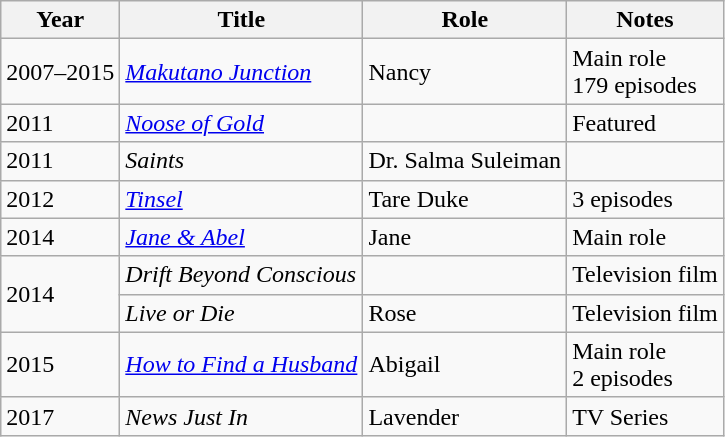<table class="wikitable sortable">
<tr>
<th>Year</th>
<th>Title</th>
<th>Role</th>
<th>Notes</th>
</tr>
<tr>
<td>2007–2015</td>
<td><em><a href='#'>Makutano Junction</a></em></td>
<td>Nancy</td>
<td>Main role<br>179 episodes</td>
</tr>
<tr>
<td>2011</td>
<td><em><a href='#'>Noose of Gold</a></em></td>
<td></td>
<td>Featured</td>
</tr>
<tr>
<td>2011</td>
<td><em>Saints</em></td>
<td>Dr. Salma Suleiman</td>
<td></td>
</tr>
<tr>
<td>2012</td>
<td><em><a href='#'>Tinsel</a></em></td>
<td>Tare Duke</td>
<td>3 episodes</td>
</tr>
<tr>
<td>2014</td>
<td><em><a href='#'>Jane & Abel</a></em></td>
<td>Jane</td>
<td>Main role</td>
</tr>
<tr>
<td rowspan=2>2014</td>
<td><em>Drift Beyond Conscious</em></td>
<td></td>
<td>Television film</td>
</tr>
<tr>
<td><em>Live or Die</em></td>
<td>Rose</td>
<td>Television film</td>
</tr>
<tr>
<td>2015</td>
<td><em><a href='#'>How to Find a Husband</a></em></td>
<td>Abigail</td>
<td>Main role<br>2 episodes</td>
</tr>
<tr>
<td>2017</td>
<td><em>News Just In</em></td>
<td>Lavender</td>
<td>TV Series</td>
</tr>
</table>
